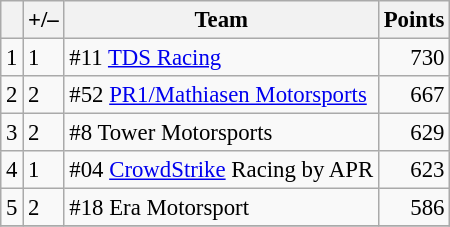<table class="wikitable" style="font-size: 95%;">
<tr>
<th scope="col"></th>
<th scope="col">+/–</th>
<th scope="col">Team</th>
<th scope="col">Points</th>
</tr>
<tr>
<td align=center>1</td>
<td align="left"> 1</td>
<td> #11 <a href='#'>TDS Racing</a></td>
<td align=right>730</td>
</tr>
<tr>
<td align=center>2</td>
<td align="left"> 2</td>
<td> #52 <a href='#'>PR1/Mathiasen Motorsports</a></td>
<td align=right>667</td>
</tr>
<tr>
<td align=center>3</td>
<td align="left"> 2</td>
<td> #8 Tower Motorsports</td>
<td align=right>629</td>
</tr>
<tr>
<td align=center>4</td>
<td align="left"> 1</td>
<td> #04 <a href='#'>CrowdStrike</a> Racing by APR</td>
<td align=right>623</td>
</tr>
<tr>
<td align=center>5</td>
<td align="left"> 2</td>
<td> #18 Era Motorsport</td>
<td align=right>586</td>
</tr>
<tr>
</tr>
</table>
